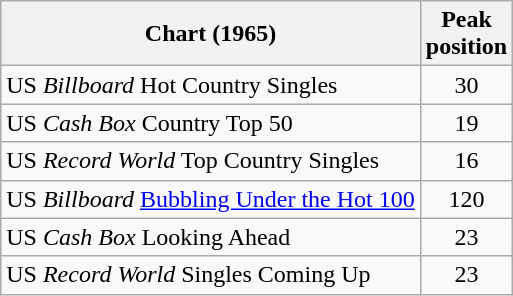<table class="wikitable sortable">
<tr>
<th align="left">Chart (1965)</th>
<th style="text-align:center;">Peak<br>position</th>
</tr>
<tr>
<td align="left">US <em>Billboard</em> Hot Country Singles</td>
<td style="text-align:center;">30</td>
</tr>
<tr>
<td align="left">US <em>Cash Box</em> Country Top 50</td>
<td style="text-align:center;">19</td>
</tr>
<tr>
<td align="left">US <em>Record World</em> Top Country Singles</td>
<td style="text-align:center;">16</td>
</tr>
<tr>
<td align="left">US <em>Billboard</em> <a href='#'>Bubbling Under the Hot 100</a></td>
<td style="text-align:center;">120</td>
</tr>
<tr>
<td align="left">US <em>Cash Box</em> Looking Ahead</td>
<td style="text-align:center;">23</td>
</tr>
<tr>
<td align="left">US <em>Record World</em> Singles Coming Up</td>
<td style="text-align:center;">23</td>
</tr>
</table>
